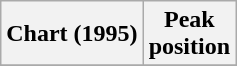<table class="wikitable plainrowheaders" style="text-align:center;">
<tr>
<th scope="col">Chart (1995)</th>
<th scope="col">Peak<br>position</th>
</tr>
<tr>
</tr>
</table>
